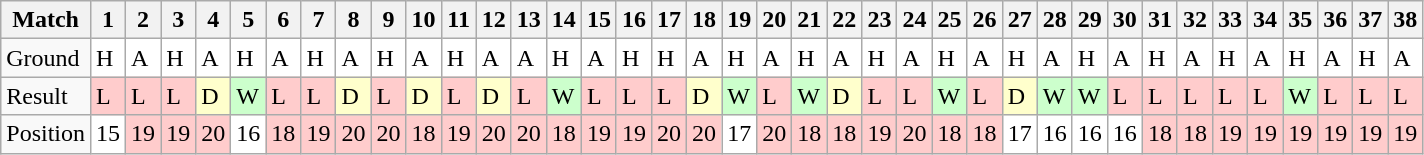<table class="wikitable">
<tr>
<th>Match</th>
<th>1</th>
<th>2</th>
<th>3</th>
<th>4</th>
<th>5</th>
<th>6</th>
<th>7</th>
<th>8</th>
<th>9</th>
<th>10</th>
<th>11</th>
<th>12</th>
<th>13</th>
<th>14</th>
<th>15</th>
<th>16</th>
<th>17</th>
<th>18</th>
<th>19</th>
<th>20</th>
<th>21</th>
<th>22</th>
<th>23</th>
<th>24</th>
<th>25</th>
<th>26</th>
<th>27</th>
<th>28</th>
<th>29</th>
<th>30</th>
<th>31</th>
<th>32</th>
<th>33</th>
<th>34</th>
<th>35</th>
<th>36</th>
<th>37</th>
<th>38</th>
</tr>
<tr>
<td>Ground</td>
<td bgcolor="#FFFFFF">H</td>
<td bgcolor="#FFFFFF">A</td>
<td bgcolor="#FFFFFF">H</td>
<td bgcolor="#FFFFFF">A</td>
<td bgcolor="#FFFFFF">H</td>
<td bgcolor="#FFFFFF">A</td>
<td bgcolor="#FFFFFF">H</td>
<td bgcolor="#FFFFFF">A</td>
<td bgcolor="#FFFFFF">H</td>
<td bgcolor="#FFFFFF">A</td>
<td bgcolor="#FFFFFF">H</td>
<td bgcolor="#FFFFFF">A</td>
<td bgcolor="#FFFFFF">A</td>
<td bgcolor="#FFFFFF">H</td>
<td bgcolor="#FFFFFF">A</td>
<td bgcolor="#FFFFFF">H</td>
<td bgcolor="#FFFFFF">H</td>
<td bgcolor="#FFFFFF">A</td>
<td bgcolor="#FFFFFF">H</td>
<td bgcolor="#FFFFFF">A</td>
<td bgcolor="#FFFFFF">H</td>
<td bgcolor="#FFFFFF">A</td>
<td bgcolor="#FFFFFF">H</td>
<td bgcolor="#FFFFFF">A</td>
<td bgcolor="#FFFFFF">H</td>
<td bgcolor="#FFFFFF">A</td>
<td bgcolor="#FFFFFF">H</td>
<td bgcolor="#FFFFFF">A</td>
<td bgcolor="#FFFFFF">H</td>
<td bgcolor="#FFFFFF">A</td>
<td bgcolor="#FFFFFF">H</td>
<td bgcolor="#FFFFFF">A</td>
<td bgcolor="#FFFFFF">H</td>
<td bgcolor="#FFFFFF">A</td>
<td bgcolor="#FFFFFF">H</td>
<td bgcolor="#FFFFFF">A</td>
<td bgcolor="#FFFFFF">H</td>
<td bgcolor="#FFFFFF">A</td>
</tr>
<tr>
<td>Result</td>
<td bgcolor="#FFCCCC">L</td>
<td bgcolor="#FFCCCC">L</td>
<td bgcolor="#FFCCCC">L</td>
<td bgcolor="#FFFFCC">D</td>
<td bgcolor="#CCFFCC">W</td>
<td bgcolor="#FFCCCC">L</td>
<td bgcolor="#FFCCCC">L</td>
<td bgcolor="#FFFFCC">D</td>
<td bgcolor="#FFCCCC">L</td>
<td bgcolor="#FFFFCC">D</td>
<td bgcolor="#FFCCCC">L</td>
<td bgcolor="#FFFFCC">D</td>
<td bgcolor="#FFCCCC">L</td>
<td bgcolor="#CCFFCC">W</td>
<td bgcolor="#FFCCCC">L</td>
<td bgcolor="#FFCCCC">L</td>
<td bgcolor="#FFCCCC">L</td>
<td bgcolor="#FFFFCC">D</td>
<td bgcolor="#CCFFCC">W</td>
<td bgcolor="#FFCCCC">L</td>
<td bgcolor="#CCFFCC">W</td>
<td bgcolor="#FFFFCC">D</td>
<td bgcolor="#FFCCCC">L</td>
<td bgcolor="#FFCCCC">L</td>
<td bgcolor="#CCFFCC">W</td>
<td bgcolor="#FFCCCC">L</td>
<td bgcolor="#FFFFCC">D</td>
<td bgcolor="#CCFFCC">W</td>
<td bgcolor="#CCFFCC">W</td>
<td bgcolor="#FFCCCC">L</td>
<td bgcolor="#FFCCCC">L</td>
<td bgcolor="#FFCCCC">L</td>
<td bgcolor="#FFCCCC">L</td>
<td bgcolor="#FFCCCC">L</td>
<td bgcolor="#CCFFCC">W</td>
<td bgcolor="#FFCCCC">L</td>
<td bgcolor="#FFCCCC">L</td>
<td bgcolor="#FFCCCC">L</td>
</tr>
<tr>
<td>Position</td>
<td bgcolor="#FFFFFF">15</td>
<td bgcolor="#FFCCCC">19</td>
<td bgcolor="#FFCCCC">19</td>
<td bgcolor="#FFCCCC">20</td>
<td bgcolor="#FFFFFF">16</td>
<td bgcolor="#FFCCCC">18</td>
<td bgcolor="#FFCCCC">19</td>
<td bgcolor="#FFCCCC">20</td>
<td bgcolor="#FFCCCC">20</td>
<td bgcolor="#FFCCCC">18</td>
<td bgcolor="#FFCCCC">19</td>
<td bgcolor="#FFCCCC">20</td>
<td bgcolor="#FFCCCC">20</td>
<td bgcolor="#FFCCCC">18</td>
<td bgcolor="#FFCCCC">19</td>
<td bgcolor="#FFCCCC">19</td>
<td bgcolor="#FFCCCC">20</td>
<td bgcolor="#FFCCCC">20</td>
<td bgcolor="#FFFFFF">17</td>
<td bgcolor="#FFCCCC">20</td>
<td bgcolor="#FFCCCC">18</td>
<td bgcolor="#FFCCCC">18</td>
<td bgcolor="#FFCCCC">19</td>
<td bgcolor="#FFCCCC">20</td>
<td bgcolor="#FFCCCC">18</td>
<td bgcolor="#FFCCCC">18</td>
<td bgcolor="#FFFFFF">17</td>
<td bgcolor="#FFFFFF">16</td>
<td bgcolor="#FFFFFF">16</td>
<td bgcolor="#FFFFFF">16</td>
<td bgcolor="#FFCCCC">18</td>
<td bgcolor="#FFCCCC">18</td>
<td bgcolor="#FFCCCC">19</td>
<td bgcolor="#FFCCCC">19</td>
<td bgcolor="#FFCCCC">19</td>
<td bgcolor="#FFCCCC">19</td>
<td bgcolor="#FFCCCC">19</td>
<td bgcolor="#FFCCCC">19</td>
</tr>
</table>
